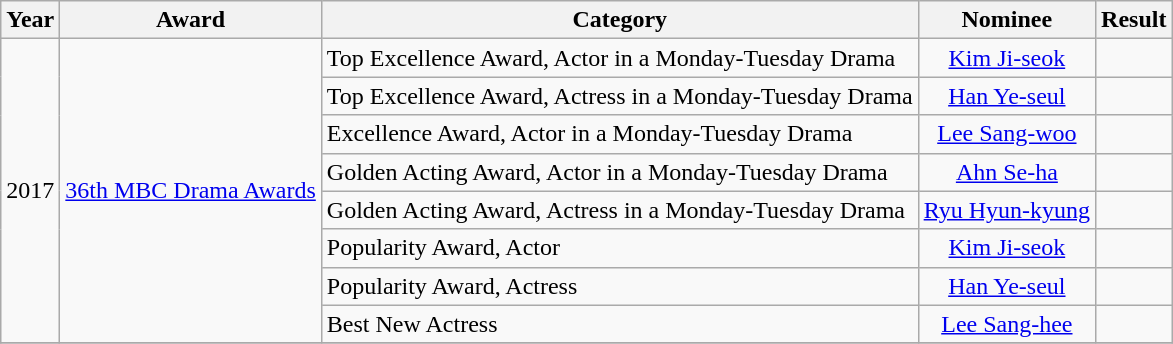<table class="wikitable">
<tr>
<th>Year</th>
<th>Award</th>
<th>Category</th>
<th>Nominee</th>
<th>Result</th>
</tr>
<tr>
<td rowspan="8" style="text-align:center;">2017</td>
<td rowspan="8"><a href='#'>36th MBC Drama Awards</a></td>
<td>Top Excellence Award, Actor in a Monday-Tuesday Drama</td>
<td style="text-align:center;"><a href='#'>Kim Ji-seok</a></td>
<td></td>
</tr>
<tr>
<td>Top Excellence Award, Actress in a Monday-Tuesday Drama</td>
<td style="text-align:center;"><a href='#'>Han Ye-seul</a></td>
<td></td>
</tr>
<tr>
<td>Excellence Award, Actor in a Monday-Tuesday Drama</td>
<td style="text-align:center;"><a href='#'>Lee Sang-woo</a></td>
<td></td>
</tr>
<tr>
<td>Golden Acting Award, Actor in a Monday-Tuesday Drama</td>
<td style="text-align:center;"><a href='#'>Ahn Se-ha</a></td>
<td></td>
</tr>
<tr>
<td>Golden Acting Award, Actress in a Monday-Tuesday Drama</td>
<td style="text-align:center;"><a href='#'>Ryu Hyun-kyung</a></td>
<td></td>
</tr>
<tr>
<td>Popularity Award, Actor</td>
<td style="text-align:center;"><a href='#'>Kim Ji-seok</a></td>
<td></td>
</tr>
<tr>
<td>Popularity Award, Actress</td>
<td style="text-align:center;"><a href='#'>Han Ye-seul</a></td>
<td></td>
</tr>
<tr>
<td>Best New Actress</td>
<td style="text-align:center;"><a href='#'>Lee Sang-hee</a></td>
<td></td>
</tr>
<tr>
</tr>
</table>
